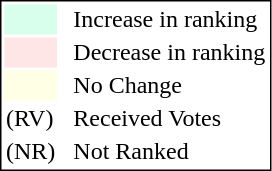<table style="border:1px solid black;">
<tr>
<td style="background:#D8FFEB; width:20px;"></td>
<td> </td>
<td>Increase in ranking</td>
</tr>
<tr>
<td style="background:#FFE6E6; width:20px;"></td>
<td> </td>
<td>Decrease in ranking</td>
</tr>
<tr>
<td style="background:#FFFFE6; width:20px;"></td>
<td> </td>
<td>No Change</td>
</tr>
<tr>
<td>(RV)</td>
<td> </td>
<td>Received Votes</td>
</tr>
<tr>
<td>(NR)</td>
<td> </td>
<td>Not Ranked</td>
</tr>
</table>
